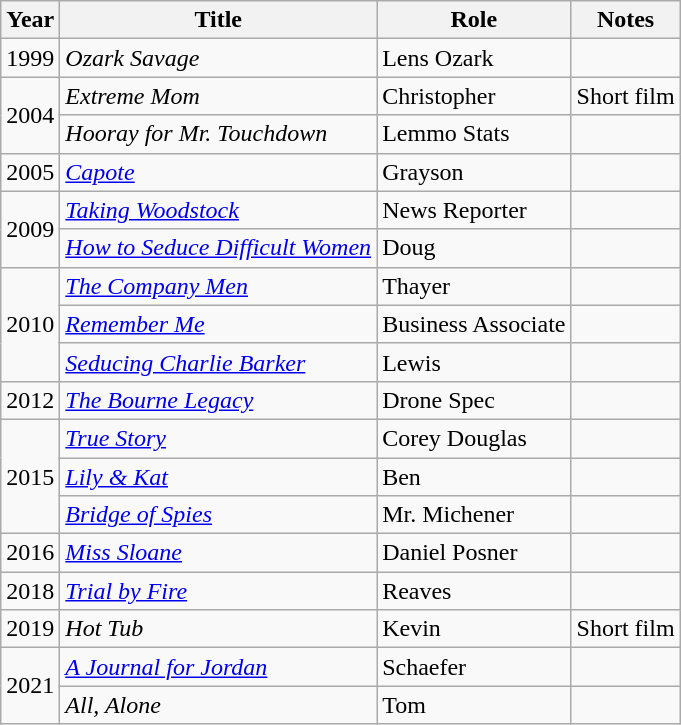<table class="wikitable">
<tr>
<th>Year</th>
<th>Title</th>
<th>Role</th>
<th>Notes</th>
</tr>
<tr>
<td>1999</td>
<td><em>Ozark Savage</em></td>
<td>Lens Ozark</td>
<td></td>
</tr>
<tr>
<td rowspan="2">2004</td>
<td><em>Extreme Mom</em></td>
<td>Christopher</td>
<td>Short film</td>
</tr>
<tr>
<td><em>Hooray for Mr. Touchdown</em></td>
<td>Lemmo Stats</td>
<td></td>
</tr>
<tr>
<td>2005</td>
<td><em><a href='#'>Capote</a></em></td>
<td>Grayson</td>
<td></td>
</tr>
<tr>
<td rowspan="2">2009</td>
<td><em><a href='#'>Taking Woodstock</a></em></td>
<td>News Reporter</td>
<td></td>
</tr>
<tr>
<td><em><a href='#'>How to Seduce Difficult Women</a></em></td>
<td>Doug</td>
<td></td>
</tr>
<tr>
<td rowspan="3">2010</td>
<td><em><a href='#'>The Company Men</a></em></td>
<td>Thayer</td>
<td></td>
</tr>
<tr>
<td><em><a href='#'>Remember Me</a></em></td>
<td>Business Associate</td>
<td></td>
</tr>
<tr>
<td><em><a href='#'>Seducing Charlie Barker</a></em></td>
<td>Lewis</td>
<td></td>
</tr>
<tr>
<td>2012</td>
<td><em><a href='#'>The Bourne Legacy</a></em></td>
<td>Drone Spec</td>
<td></td>
</tr>
<tr>
<td rowspan="3">2015</td>
<td><em><a href='#'>True Story</a></em></td>
<td>Corey Douglas</td>
<td></td>
</tr>
<tr>
<td><em><a href='#'>Lily & Kat</a></em></td>
<td>Ben</td>
<td></td>
</tr>
<tr>
<td><em><a href='#'>Bridge of Spies</a></em></td>
<td>Mr. Michener</td>
<td></td>
</tr>
<tr>
<td>2016</td>
<td><em><a href='#'>Miss Sloane</a></em></td>
<td>Daniel Posner</td>
<td></td>
</tr>
<tr>
<td>2018</td>
<td><em><a href='#'>Trial by Fire</a></em></td>
<td>Reaves</td>
<td></td>
</tr>
<tr>
<td>2019</td>
<td><em>Hot Tub</em></td>
<td>Kevin</td>
<td>Short film</td>
</tr>
<tr>
<td rowspan="2">2021</td>
<td><em><a href='#'>A Journal for Jordan</a></em></td>
<td>Schaefer</td>
<td></td>
</tr>
<tr>
<td><em>All, Alone</em></td>
<td>Tom</td>
<td></td>
</tr>
</table>
